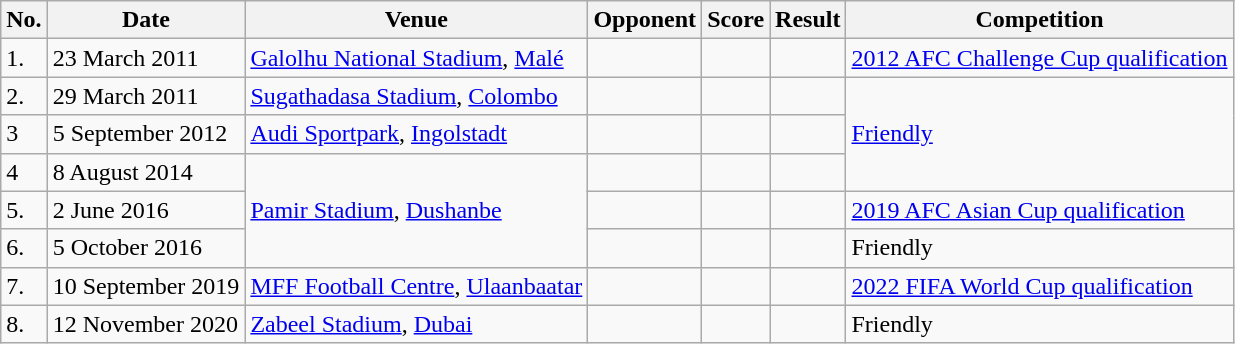<table class="wikitable">
<tr>
<th>No.</th>
<th>Date</th>
<th>Venue</th>
<th>Opponent</th>
<th>Score</th>
<th>Result</th>
<th>Competition</th>
</tr>
<tr>
<td>1.</td>
<td>23 March 2011</td>
<td><a href='#'>Galolhu National Stadium</a>, <a href='#'>Malé</a></td>
<td></td>
<td></td>
<td></td>
<td><a href='#'>2012 AFC Challenge Cup qualification</a></td>
</tr>
<tr>
<td>2.</td>
<td>29 March 2011</td>
<td><a href='#'>Sugathadasa Stadium</a>, <a href='#'>Colombo</a></td>
<td></td>
<td></td>
<td></td>
<td rowspan=3><a href='#'>Friendly</a></td>
</tr>
<tr>
<td>3</td>
<td>5 September 2012</td>
<td><a href='#'>Audi Sportpark</a>, <a href='#'>Ingolstadt</a></td>
<td></td>
<td></td>
<td></td>
</tr>
<tr>
<td>4</td>
<td>8 August 2014</td>
<td rowspan=3><a href='#'>Pamir Stadium</a>, <a href='#'>Dushanbe</a></td>
<td></td>
<td></td>
<td></td>
</tr>
<tr>
<td>5.</td>
<td>2 June 2016</td>
<td></td>
<td></td>
<td></td>
<td><a href='#'>2019 AFC Asian Cup qualification</a></td>
</tr>
<tr>
<td>6.</td>
<td>5 October 2016</td>
<td></td>
<td></td>
<td></td>
<td>Friendly</td>
</tr>
<tr>
<td>7.</td>
<td>10 September 2019</td>
<td><a href='#'>MFF Football Centre</a>, <a href='#'>Ulaanbaatar</a></td>
<td></td>
<td></td>
<td></td>
<td><a href='#'>2022 FIFA World Cup qualification</a></td>
</tr>
<tr>
<td>8.</td>
<td>12 November 2020</td>
<td><a href='#'>Zabeel Stadium</a>, <a href='#'>Dubai</a></td>
<td></td>
<td></td>
<td></td>
<td>Friendly</td>
</tr>
</table>
